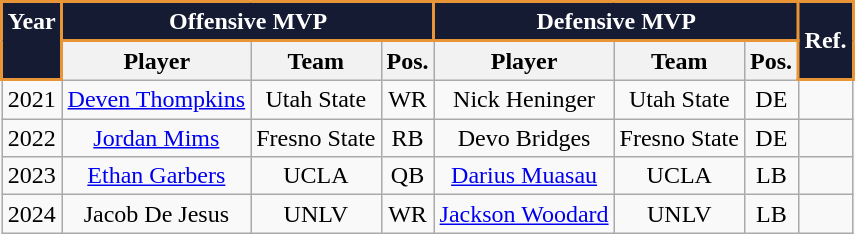<table class="wikitable" style="text-align:center">
<tr>
<th style="background:#151b33; color:#FFFFFF; border: 2px solid #e79537;" rowspan=2 valign="top">Year</th>
<th style="background:#151b33; color:#FFFFFF; border: 2px solid #e79537;" colspan=3 valign="center">Offensive MVP</th>
<th style="background:#151b33; color:#FFFFFF; border: 2px solid #e79537;" colspan=3 valign="center">Defensive MVP</th>
<th style="background:#151b33; color:#FFFFFF; border: 2px solid #e79537;" rowspan=2 valign="center">Ref.</th>
</tr>
<tr>
<th>Player</th>
<th>Team</th>
<th>Pos.</th>
<th>Player</th>
<th>Team</th>
<th>Pos.</th>
</tr>
<tr>
<td>2021</td>
<td><a href='#'>Deven Thompkins</a></td>
<td>Utah State</td>
<td>WR</td>
<td>Nick Heninger</td>
<td>Utah State</td>
<td>DE</td>
<td></td>
</tr>
<tr>
<td>2022</td>
<td><a href='#'>Jordan Mims</a></td>
<td>Fresno State</td>
<td>RB</td>
<td>Devo Bridges</td>
<td>Fresno State</td>
<td>DE</td>
<td></td>
</tr>
<tr>
<td>2023</td>
<td><a href='#'>Ethan Garbers</a></td>
<td>UCLA</td>
<td>QB</td>
<td><a href='#'>Darius Muasau</a></td>
<td>UCLA</td>
<td>LB</td>
<td></td>
</tr>
<tr>
<td>2024</td>
<td>Jacob De Jesus</td>
<td>UNLV</td>
<td>WR</td>
<td><a href='#'>Jackson Woodard</a></td>
<td>UNLV</td>
<td>LB</td>
<td></td>
</tr>
</table>
